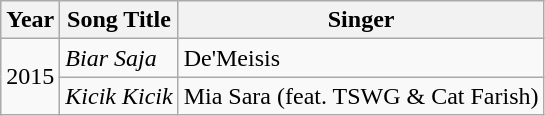<table class="wikitable">
<tr style="text-align:center;">
<th>Year</th>
<th>Song Title</th>
<th>Singer</th>
</tr>
<tr>
<td rowspan="2" style="text-align:center;">2015</td>
<td><em>Biar Saja</em> </td>
<td>De'Meisis</td>
</tr>
<tr>
<td><em>Kicik Kicik</em></td>
<td>Mia Sara (feat. TSWG & Cat Farish)</td>
</tr>
</table>
